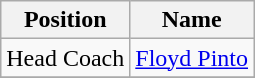<table class="wikitable">
<tr>
<th>Position</th>
<th>Name</th>
</tr>
<tr>
<td>Head Coach</td>
<td> <a href='#'>Floyd Pinto</a></td>
</tr>
<tr>
</tr>
</table>
